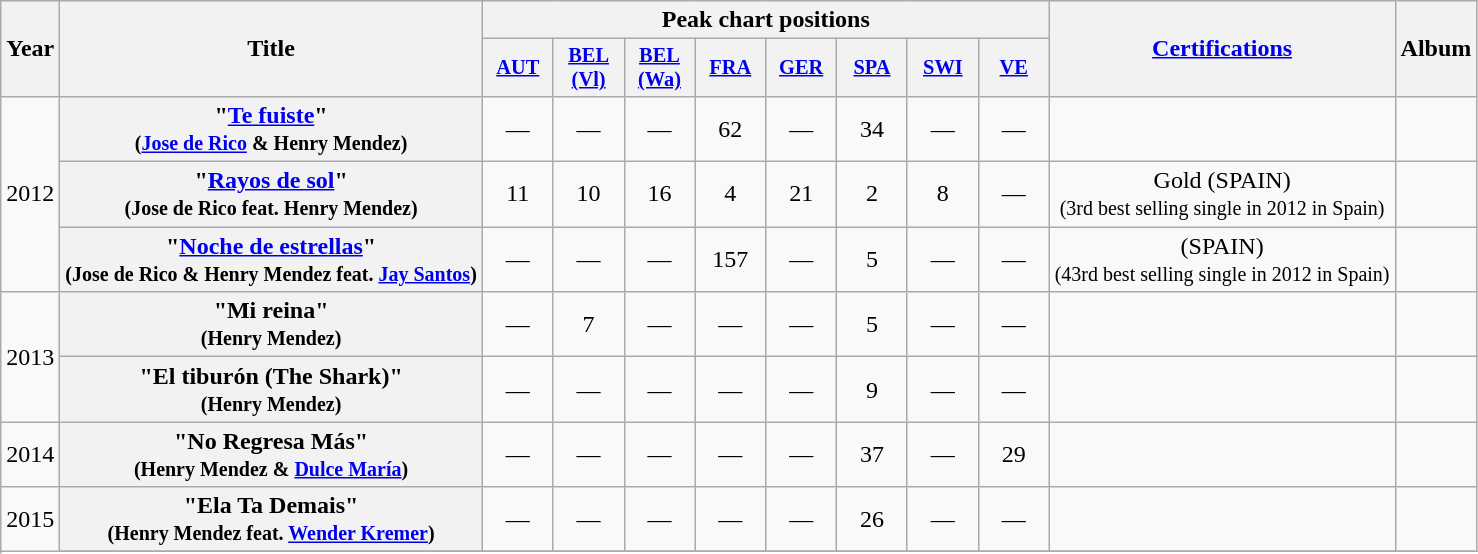<table class="wikitable plainrowheaders" style="text-align:center;">
<tr>
<th scope="col" rowspan="2">Year</th>
<th scope="col" rowspan="2">Title</th>
<th scope="col" colspan="8">Peak chart positions</th>
<th scope="col" rowspan="2"><a href='#'>Certifications</a></th>
<th scope="col" rowspan="2">Album</th>
</tr>
<tr>
<th scope="col" style="width:3em;font-size:85%;"><a href='#'>AUT</a><br></th>
<th scope="col" style="width:3em;font-size:85%;"><a href='#'>BEL <br>(Vl)</a><br></th>
<th scope="col" style="width:3em;font-size:85%;"><a href='#'>BEL <br>(Wa)</a><br></th>
<th scope="col" style="width:3em;font-size:85%;"><a href='#'>FRA</a><br></th>
<th scope="col" style="width:3em;font-size:85%;"><a href='#'>GER</a></th>
<th scope="col" style="width:3em;font-size:85%;"><a href='#'>SPA</a><br></th>
<th scope="col" style="width:3em;font-size:85%;"><a href='#'>SWI</a><br></th>
<th scope="col" style="width:3em;font-size:85%;"><a href='#'>VE</a></th>
</tr>
<tr>
<td rowspan="3">2012</td>
<th scope="row">"<a href='#'>Te fuiste</a>" <br><small>(<a href='#'>Jose de Rico</a> & Henry Mendez)</small></th>
<td>—</td>
<td>—</td>
<td>—</td>
<td>62</td>
<td>—</td>
<td>34</td>
<td>—</td>
<td>—</td>
<td></td>
<td></td>
</tr>
<tr>
<th scope="row">"<a href='#'>Rayos de sol</a>" <br><small>(Jose de Rico feat. Henry Mendez)</small></th>
<td>11</td>
<td>10</td>
<td>16</td>
<td>4</td>
<td>21</td>
<td>2</td>
<td>8</td>
<td>—</td>
<td>Gold (SPAIN)<br><small>(3rd best selling single in 2012 in Spain)</small></td>
<td></td>
</tr>
<tr>
<th scope="row">"<a href='#'>Noche de estrellas</a>" <br><small>(Jose de Rico & Henry Mendez feat. <a href='#'>Jay Santos</a>)</small></th>
<td>—</td>
<td>—</td>
<td>—</td>
<td>157</td>
<td>—</td>
<td>5</td>
<td>—</td>
<td>—</td>
<td>(SPAIN)<br><small>(43rd best selling single in 2012 in Spain)</small></td>
<td></td>
</tr>
<tr>
<td rowspan=2>2013</td>
<th scope="row">"Mi reina" <br><small>(Henry Mendez)</small></th>
<td>—</td>
<td>7</td>
<td>—</td>
<td>—</td>
<td>—</td>
<td>5</td>
<td>—</td>
<td>—</td>
<td></td>
<td></td>
</tr>
<tr>
<th scope="row">"El tiburón (The Shark)" <br><small>(Henry Mendez)</small></th>
<td>—</td>
<td>—</td>
<td>—</td>
<td>—</td>
<td>—</td>
<td>9</td>
<td>—</td>
<td>—</td>
<td></td>
<td></td>
</tr>
<tr>
<td rowspan=1>2014</td>
<th scope="row">"No Regresa Más" <br><small>(Henry Mendez & <a href='#'>Dulce María</a>)</small></th>
<td>—</td>
<td>—</td>
<td>—</td>
<td>—</td>
<td>—</td>
<td>37</td>
<td>—</td>
<td>29</td>
<td></td>
<td></td>
</tr>
<tr>
<td rowspan=2>2015</td>
<th scope="row">"Ela Ta Demais" <br><small>(Henry Mendez feat. <a href='#'>Wender Kremer</a>)</small></th>
<td>—</td>
<td>—</td>
<td>—</td>
<td>—</td>
<td>—</td>
<td>26</td>
<td>—</td>
<td>—</td>
<td></td>
<td></td>
</tr>
<tr>
</tr>
</table>
